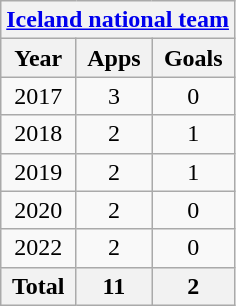<table class="wikitable" style="text-align:center">
<tr>
<th colspan=3><a href='#'>Iceland national team</a></th>
</tr>
<tr>
<th>Year</th>
<th>Apps</th>
<th>Goals</th>
</tr>
<tr>
<td>2017</td>
<td>3</td>
<td>0</td>
</tr>
<tr>
<td>2018</td>
<td>2</td>
<td>1</td>
</tr>
<tr>
<td>2019</td>
<td>2</td>
<td>1</td>
</tr>
<tr>
<td>2020</td>
<td>2</td>
<td>0</td>
</tr>
<tr>
<td>2022</td>
<td>2</td>
<td>0</td>
</tr>
<tr>
<th>Total</th>
<th>11</th>
<th>2</th>
</tr>
</table>
